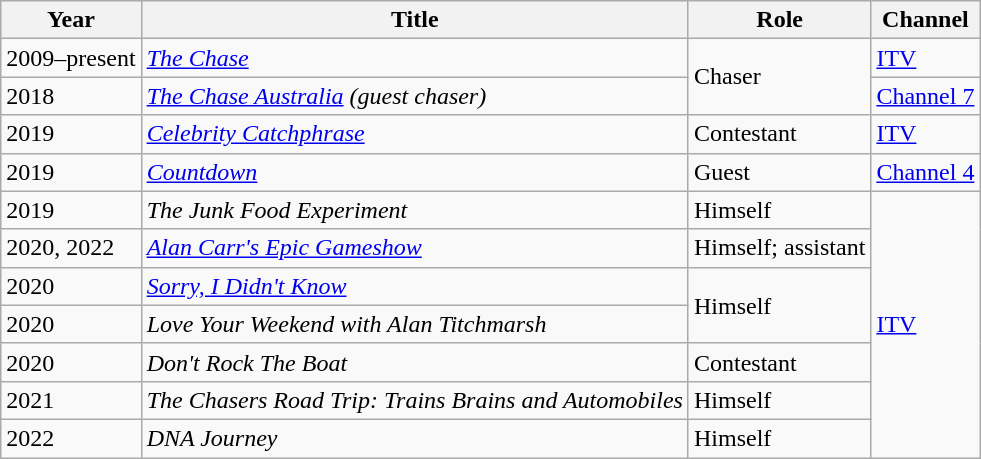<table class="wikitable">
<tr>
<th>Year</th>
<th>Title</th>
<th>Role</th>
<th>Channel</th>
</tr>
<tr>
<td>2009–present</td>
<td><em><a href='#'>The Chase</a></em></td>
<td rowspan="2">Chaser</td>
<td><a href='#'>ITV</a></td>
</tr>
<tr>
<td>2018</td>
<td><em><a href='#'>The Chase Australia</a> (guest chaser)</em></td>
<td><a href='#'>Channel 7</a></td>
</tr>
<tr>
<td>2019</td>
<td><a href='#'><em>Celebrity Catchphrase</em></a></td>
<td>Contestant</td>
<td><a href='#'>ITV</a></td>
</tr>
<tr>
<td>2019</td>
<td><a href='#'><em>Countdown</em></a></td>
<td>Guest</td>
<td><a href='#'>Channel 4</a></td>
</tr>
<tr>
<td>2019</td>
<td><em>The Junk Food Experiment</em></td>
<td>Himself</td>
<td rowspan="7"><a href='#'>ITV</a></td>
</tr>
<tr>
<td>2020, 2022</td>
<td><em><a href='#'>Alan Carr's Epic Gameshow</a></em></td>
<td>Himself; assistant</td>
</tr>
<tr>
<td>2020</td>
<td><em><a href='#'>Sorry, I Didn't Know</a></em></td>
<td rowspan="2">Himself</td>
</tr>
<tr>
<td>2020</td>
<td><em>Love Your Weekend with Alan Titchmarsh</em></td>
</tr>
<tr>
<td>2020</td>
<td><em>Don't Rock The Boat</em></td>
<td>Contestant</td>
</tr>
<tr>
<td>2021</td>
<td><em>The Chasers Road Trip: Trains Brains and Automobiles</em></td>
<td>Himself</td>
</tr>
<tr>
<td>2022</td>
<td><em>DNA Journey</em></td>
<td>Himself</td>
</tr>
</table>
